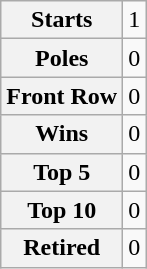<table class="wikitable" style="text-align:center">
<tr>
<th>Starts</th>
<td>1</td>
</tr>
<tr>
<th>Poles</th>
<td>0</td>
</tr>
<tr>
<th>Front Row</th>
<td>0</td>
</tr>
<tr>
<th>Wins</th>
<td>0</td>
</tr>
<tr>
<th>Top 5</th>
<td>0</td>
</tr>
<tr>
<th>Top 10</th>
<td>0</td>
</tr>
<tr>
<th>Retired</th>
<td>0</td>
</tr>
</table>
